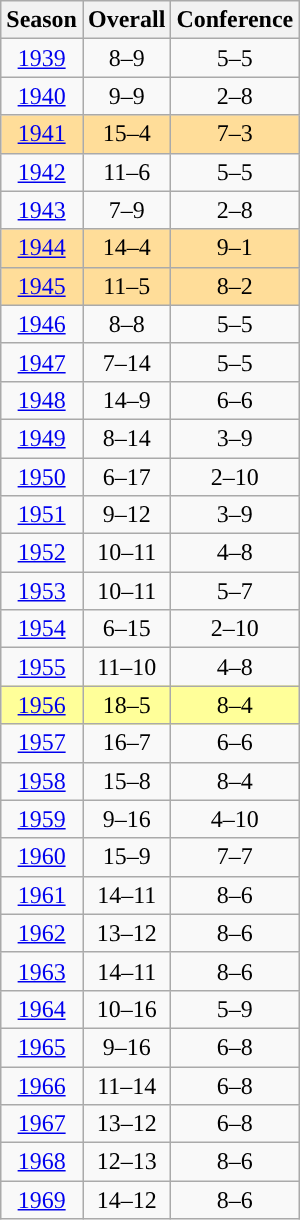<table class="wikitable" style="text-align: center">
<tr align=center>
<th>Season</th>
<th>Overall</th>
<th>Conference</th>
</tr>
<tr>
<td><a href='#'>1939</a></td>
<td>8–9</td>
<td>5–5</td>
</tr>
<tr>
<td><a href='#'>1940</a></td>
<td>9–9</td>
<td>2–8</td>
</tr>
<tr style="background:#fd9;">
<td><a href='#'>1941</a></td>
<td style="background:#fd9;">15–4</td>
<td style="background:#fd9;">7–3</td>
</tr>
<tr>
<td><a href='#'>1942</a></td>
<td>11–6</td>
<td>5–5</td>
</tr>
<tr>
<td><a href='#'>1943</a></td>
<td>7–9</td>
<td>2–8</td>
</tr>
<tr style="background:#fd9;">
<td><a href='#'>1944</a></td>
<td style="background:#fd9;">14–4</td>
<td style="background:#fd9;">9–1</td>
</tr>
<tr style="background:#fd9;">
<td><a href='#'>1945</a></td>
<td style="background:#fd9;">11–5</td>
<td style="background:#fd9;">8–2</td>
</tr>
<tr>
<td><a href='#'>1946</a></td>
<td>8–8</td>
<td>5–5</td>
</tr>
<tr>
<td><a href='#'>1947</a></td>
<td>7–14</td>
<td>5–5</td>
</tr>
<tr>
<td><a href='#'>1948</a></td>
<td>14–9</td>
<td>6–6</td>
</tr>
<tr>
<td><a href='#'>1949</a></td>
<td>8–14</td>
<td>3–9</td>
</tr>
<tr>
<td><a href='#'>1950</a></td>
<td>6–17</td>
<td>2–10</td>
</tr>
<tr>
<td><a href='#'>1951</a></td>
<td>9–12</td>
<td>3–9</td>
</tr>
<tr>
<td><a href='#'>1952</a></td>
<td>10–11</td>
<td>4–8</td>
</tr>
<tr>
<td><a href='#'>1953</a></td>
<td>10–11</td>
<td>5–7</td>
</tr>
<tr>
<td><a href='#'>1954</a></td>
<td>6–15</td>
<td>2–10</td>
</tr>
<tr>
<td><a href='#'>1955</a></td>
<td>11–10</td>
<td>4–8</td>
</tr>
<tr style="background:#ff9;">
<td><a href='#'>1956</a></td>
<td style="background:#ff9;">18–5</td>
<td style="background:#ff9;">8–4</td>
</tr>
<tr>
<td><a href='#'>1957</a></td>
<td>16–7</td>
<td>6–6</td>
</tr>
<tr>
<td><a href='#'>1958</a></td>
<td>15–8</td>
<td>8–4</td>
</tr>
<tr>
<td><a href='#'>1959</a></td>
<td>9–16</td>
<td>4–10</td>
</tr>
<tr>
<td><a href='#'>1960</a></td>
<td>15–9</td>
<td>7–7</td>
</tr>
<tr>
<td><a href='#'>1961</a></td>
<td>14–11</td>
<td>8–6</td>
</tr>
<tr>
<td><a href='#'>1962</a></td>
<td>13–12</td>
<td>8–6</td>
</tr>
<tr>
<td><a href='#'>1963</a></td>
<td>14–11</td>
<td>8–6</td>
</tr>
<tr>
<td><a href='#'>1964</a></td>
<td>10–16</td>
<td>5–9</td>
</tr>
<tr>
<td><a href='#'>1965</a></td>
<td>9–16</td>
<td>6–8</td>
</tr>
<tr>
<td><a href='#'>1966</a></td>
<td>11–14</td>
<td>6–8</td>
</tr>
<tr>
<td><a href='#'>1967</a></td>
<td>13–12</td>
<td>6–8</td>
</tr>
<tr>
<td><a href='#'>1968</a></td>
<td>12–13</td>
<td>8–6</td>
</tr>
<tr>
<td><a href='#'>1969</a></td>
<td>14–12</td>
<td>8–6</td>
</tr>
</table>
